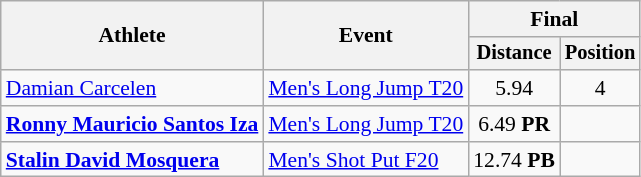<table class=wikitable style="font-size:90%">
<tr>
<th rowspan="2">Athlete</th>
<th rowspan="2">Event</th>
<th colspan="2">Final</th>
</tr>
<tr style="font-size:95%">
<th>Distance</th>
<th>Position</th>
</tr>
<tr align=center>
<td align=left><a href='#'>Damian Carcelen</a></td>
<td align=left><a href='#'>Men's Long Jump T20</a></td>
<td>5.94</td>
<td>4</td>
</tr>
<tr align=center>
<td align=left><strong><a href='#'>Ronny Mauricio Santos Iza</a></strong></td>
<td align=left><a href='#'>Men's Long Jump T20</a></td>
<td>6.49 <strong>PR</strong></td>
<td align=center></td>
</tr>
<tr align=center>
<td align=left><strong><a href='#'>Stalin David Mosquera</a></strong></td>
<td align=left><a href='#'>Men's Shot Put F20</a></td>
<td>12.74 <strong>PB</strong></td>
<td align=center></td>
</tr>
</table>
